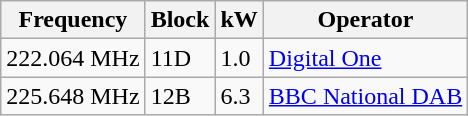<table class="wikitable sortable">
<tr>
<th>Frequency</th>
<th>Block</th>
<th>kW</th>
<th>Operator</th>
</tr>
<tr>
<td>222.064 MHz</td>
<td>11D</td>
<td>1.0</td>
<td><a href='#'>Digital One</a></td>
</tr>
<tr>
<td>225.648 MHz</td>
<td>12B</td>
<td>6.3</td>
<td><a href='#'>BBC National DAB</a></td>
</tr>
</table>
